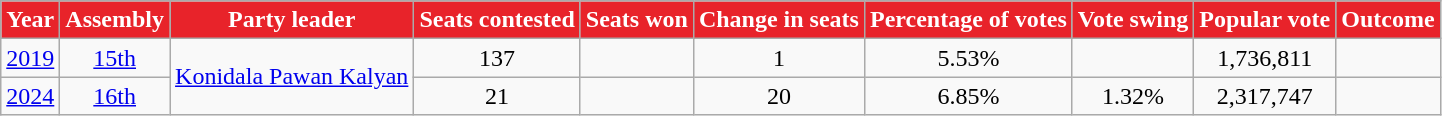<table class="wikitable sortable" style="text-align:center">
<tr>
<th style="background-color:#E8232A;color:white">Year</th>
<th style="background-color:#E8232A;color:white">Assembly</th>
<th style="background-color:#E8232A;color:white">Party leader</th>
<th style="background-color:#E8232A;color:white">Seats contested</th>
<th style="background-color:#E8232A;color:white">Seats won</th>
<th style="background-color:#E8232A;color:white">Change in seats</th>
<th style="background-color:#E8232A;color:white">Percentage of votes</th>
<th style="background-color:#E8232A;color:white">Vote swing</th>
<th style="background-color:#E8232A;color:white">Popular vote</th>
<th style="background-color:#E8232A;color:white">Outcome</th>
</tr>
<tr>
<td><a href='#'>2019</a></td>
<td><a href='#'>15th</a></td>
<td rowspan=2><a href='#'>Konidala&nbsp;Pawan&nbsp;Kalyan</a></td>
<td>137</td>
<td></td>
<td> 1</td>
<td>5.53%</td>
<td></td>
<td>1,736,811</td>
<td></td>
</tr>
<tr>
<td><a href='#'>2024</a></td>
<td><a href='#'>16th</a></td>
<td>21</td>
<td></td>
<td> 20</td>
<td>6.85%</td>
<td> 1.32%</td>
<td>2,317,747</td>
<td></td>
</tr>
</table>
